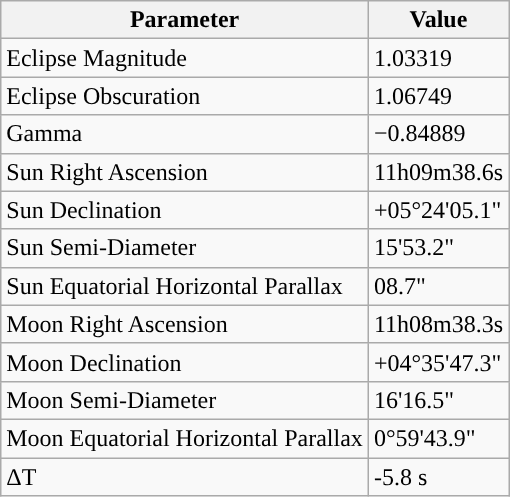<table class="wikitable">
<tr>
<th>Parameter</th>
<th>Value</th>
</tr>
<tr>
<td>Eclipse Magnitude</td>
<td>1.03319</td>
</tr>
<tr>
<td>Eclipse Obscuration</td>
<td>1.06749</td>
</tr>
<tr>
<td>Gamma</td>
<td>−0.84889</td>
</tr>
<tr>
<td>Sun Right Ascension</td>
<td>11h09m38.6s</td>
</tr>
<tr>
<td>Sun Declination</td>
<td>+05°24'05.1"</td>
</tr>
<tr>
<td>Sun Semi-Diameter</td>
<td>15'53.2"</td>
</tr>
<tr>
<td>Sun Equatorial Horizontal Parallax</td>
<td>08.7"</td>
</tr>
<tr>
<td>Moon Right Ascension</td>
<td>11h08m38.3s</td>
</tr>
<tr>
<td>Moon Declination</td>
<td>+04°35'47.3"</td>
</tr>
<tr>
<td>Moon Semi-Diameter</td>
<td>16'16.5"</td>
</tr>
<tr>
<td>Moon Equatorial Horizontal Parallax</td>
<td>0°59'43.9"</td>
</tr>
<tr>
<td>ΔT</td>
<td>-5.8 s</td>
</tr>
</table>
